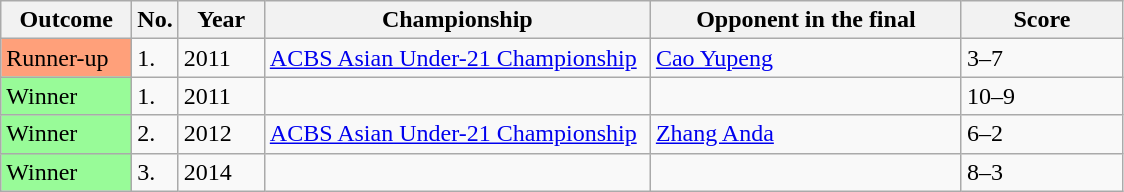<table class="sortable wikitable">
<tr>
<th width="80">Outcome</th>
<th width="20">No.</th>
<th width="50">Year</th>
<th style="width:250px;">Championship</th>
<th style="width:200px;">Opponent in the final</th>
<th style="width:100px;">Score</th>
</tr>
<tr>
<td style="background:#ffa07a;">Runner-up</td>
<td>1.</td>
<td>2011</td>
<td><a href='#'>ACBS Asian Under-21 Championship</a></td>
<td> <a href='#'>Cao Yupeng</a></td>
<td>3–7</td>
</tr>
<tr>
<td style="background:#98fb98;">Winner</td>
<td>1.</td>
<td>2011</td>
<td></td>
<td> </td>
<td>10–9</td>
</tr>
<tr>
<td style="background:#98fb98;">Winner</td>
<td>2.</td>
<td>2012</td>
<td><a href='#'>ACBS Asian Under-21 Championship</a></td>
<td> <a href='#'>Zhang Anda</a></td>
<td>6–2</td>
</tr>
<tr>
<td style="background:#98fb98;">Winner</td>
<td>3.</td>
<td>2014</td>
<td></td>
<td> </td>
<td>8–3</td>
</tr>
</table>
